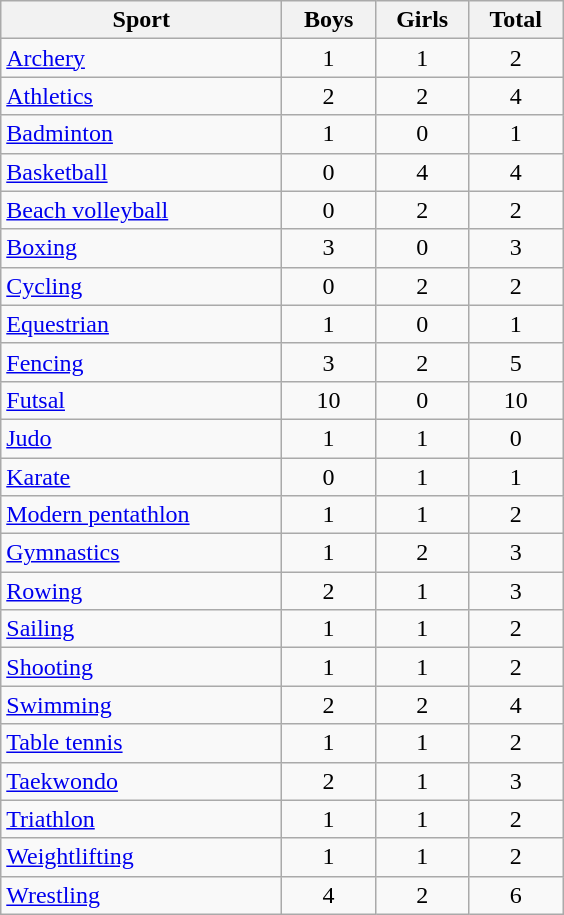<table class="wikitable sortable" style="text-align:center;">
<tr>
<th width=180>Sport</th>
<th width=55>Boys</th>
<th width=55>Girls</th>
<th width=55>Total</th>
</tr>
<tr>
<td align=left><a href='#'>Archery</a></td>
<td>1</td>
<td>1</td>
<td>2</td>
</tr>
<tr>
<td align=left><a href='#'>Athletics</a></td>
<td>2</td>
<td>2</td>
<td>4</td>
</tr>
<tr>
<td align=left><a href='#'>Badminton</a></td>
<td>1</td>
<td>0</td>
<td>1</td>
</tr>
<tr>
<td align=left><a href='#'>Basketball</a></td>
<td>0</td>
<td>4</td>
<td>4</td>
</tr>
<tr>
<td align=left><a href='#'>Beach volleyball</a></td>
<td>0</td>
<td>2</td>
<td>2</td>
</tr>
<tr>
<td align=left><a href='#'>Boxing</a></td>
<td>3</td>
<td>0</td>
<td>3</td>
</tr>
<tr>
<td align=left><a href='#'>Cycling</a></td>
<td>0</td>
<td>2</td>
<td>2</td>
</tr>
<tr>
<td align=left><a href='#'>Equestrian</a></td>
<td>1</td>
<td>0</td>
<td>1</td>
</tr>
<tr>
<td align=left><a href='#'>Fencing</a></td>
<td>3</td>
<td>2</td>
<td>5</td>
</tr>
<tr>
<td align=left><a href='#'>Futsal</a></td>
<td>10</td>
<td>0</td>
<td>10</td>
</tr>
<tr>
<td align=left><a href='#'>Judo</a></td>
<td>1</td>
<td>1</td>
<td>0</td>
</tr>
<tr>
<td align=left><a href='#'>Karate</a></td>
<td>0</td>
<td>1</td>
<td>1</td>
</tr>
<tr>
<td align=left><a href='#'>Modern pentathlon</a></td>
<td>1</td>
<td>1</td>
<td>2</td>
</tr>
<tr>
<td align=left><a href='#'>Gymnastics</a></td>
<td>1</td>
<td>2</td>
<td>3</td>
</tr>
<tr>
<td align=left><a href='#'>Rowing</a></td>
<td>2</td>
<td>1</td>
<td>3</td>
</tr>
<tr>
<td align=left><a href='#'>Sailing</a></td>
<td>1</td>
<td>1</td>
<td>2</td>
</tr>
<tr>
<td align=left><a href='#'>Shooting</a></td>
<td>1</td>
<td>1</td>
<td>2</td>
</tr>
<tr>
<td align=left><a href='#'>Swimming</a></td>
<td>2</td>
<td>2</td>
<td>4</td>
</tr>
<tr>
<td align=left><a href='#'>Table tennis</a></td>
<td>1</td>
<td>1</td>
<td>2</td>
</tr>
<tr>
<td align=left><a href='#'>Taekwondo</a></td>
<td>2</td>
<td>1</td>
<td>3</td>
</tr>
<tr>
<td align=left><a href='#'>Triathlon</a></td>
<td>1</td>
<td>1</td>
<td>2</td>
</tr>
<tr>
<td align=left><a href='#'>Weightlifting</a></td>
<td>1</td>
<td>1</td>
<td>2</td>
</tr>
<tr>
<td align=left><a href='#'>Wrestling</a></td>
<td>4</td>
<td>2</td>
<td>6</td>
</tr>
</table>
